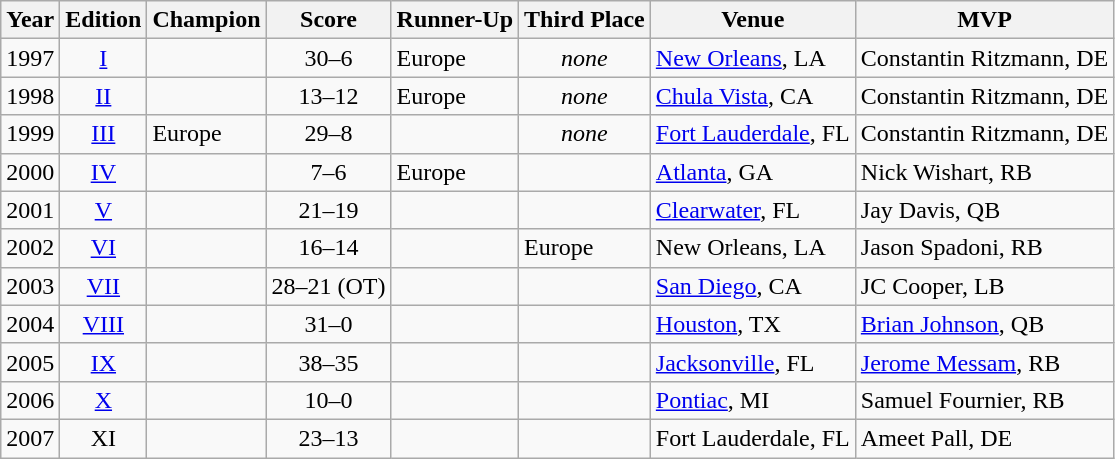<table class="wikitable">
<tr>
<th>Year</th>
<th>Edition</th>
<th>Champion</th>
<th>Score</th>
<th>Runner-Up</th>
<th>Third Place</th>
<th>Venue</th>
<th>MVP</th>
</tr>
<tr>
<td>1997</td>
<td align="center"><a href='#'>I</a></td>
<td></td>
<td align="center">30–6</td>
<td> Europe</td>
<td align="center"><em>none</em></td>
<td><a href='#'>New Orleans</a>, LA</td>
<td> Constantin Ritzmann, DE</td>
</tr>
<tr>
<td>1998</td>
<td align="center"><a href='#'>II</a></td>
<td></td>
<td align="center">13–12</td>
<td> Europe</td>
<td align="center"><em>none</em></td>
<td><a href='#'>Chula Vista</a>, CA</td>
<td> Constantin Ritzmann, DE</td>
</tr>
<tr>
<td>1999</td>
<td align="center"><a href='#'>III</a></td>
<td> Europe</td>
<td align="center">29–8</td>
<td></td>
<td align="center"><em>none</em></td>
<td><a href='#'>Fort Lauderdale</a>, FL</td>
<td> Constantin Ritzmann, DE</td>
</tr>
<tr>
<td>2000</td>
<td align="center"><a href='#'>IV</a></td>
<td></td>
<td align="center">7–6</td>
<td> Europe</td>
<td></td>
<td><a href='#'>Atlanta</a>, GA</td>
<td> Nick Wishart, RB</td>
</tr>
<tr>
<td>2001</td>
<td align="center"><a href='#'>V</a></td>
<td></td>
<td align="center">21–19</td>
<td></td>
<td></td>
<td><a href='#'>Clearwater</a>, FL</td>
<td> Jay Davis, QB</td>
</tr>
<tr>
<td>2002</td>
<td align="center"><a href='#'>VI</a></td>
<td></td>
<td align="center">16–14</td>
<td></td>
<td> Europe</td>
<td>New Orleans, LA</td>
<td> Jason Spadoni, RB</td>
</tr>
<tr>
<td>2003</td>
<td align="center"><a href='#'>VII</a></td>
<td></td>
<td align="center">28–21 (OT)</td>
<td></td>
<td></td>
<td><a href='#'>San Diego</a>, CA</td>
<td> JC Cooper, LB</td>
</tr>
<tr>
<td>2004</td>
<td align="center"><a href='#'>VIII</a></td>
<td></td>
<td align="center">31–0</td>
<td></td>
<td></td>
<td><a href='#'>Houston</a>, TX</td>
<td> <a href='#'>Brian Johnson</a>, QB</td>
</tr>
<tr>
<td>2005</td>
<td align="center"><a href='#'>IX</a></td>
<td></td>
<td align="center">38–35</td>
<td></td>
<td></td>
<td><a href='#'>Jacksonville</a>, FL</td>
<td> <a href='#'>Jerome Messam</a>, RB</td>
</tr>
<tr>
<td>2006</td>
<td align="center"><a href='#'>X</a></td>
<td></td>
<td align="center">10–0</td>
<td></td>
<td></td>
<td><a href='#'>Pontiac</a>, MI</td>
<td> Samuel Fournier, RB</td>
</tr>
<tr>
<td>2007</td>
<td align="center">XI</td>
<td></td>
<td align="center">23–13</td>
<td></td>
<td></td>
<td>Fort Lauderdale, FL</td>
<td> Ameet Pall, DE</td>
</tr>
</table>
